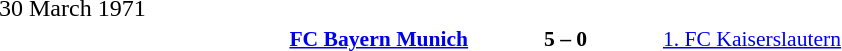<table width=100% cellspacing=1>
<tr>
<th width=25%></th>
<th width=10%></th>
<th width=25%></th>
<th></th>
</tr>
<tr>
<td>30 March 1971</td>
</tr>
<tr style=font-size:90%>
<td align=right><strong><a href='#'>FC Bayern Munich</a></strong></td>
<td align=center><strong>5 – 0</strong></td>
<td><a href='#'>1. FC Kaiserslautern</a></td>
</tr>
</table>
